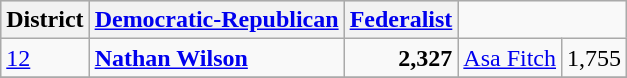<table class=wikitable>
<tr bgcolor=lightgrey>
<th>District</th>
<th><a href='#'>Democratic-Republican</a></th>
<th><a href='#'>Federalist</a></th>
</tr>
<tr>
<td><a href='#'>12</a></td>
<td><strong><a href='#'>Nathan Wilson</a></strong></td>
<td align="right"><strong>2,327</strong></td>
<td><a href='#'>Asa Fitch</a></td>
<td align="right">1,755</td>
</tr>
<tr>
</tr>
</table>
